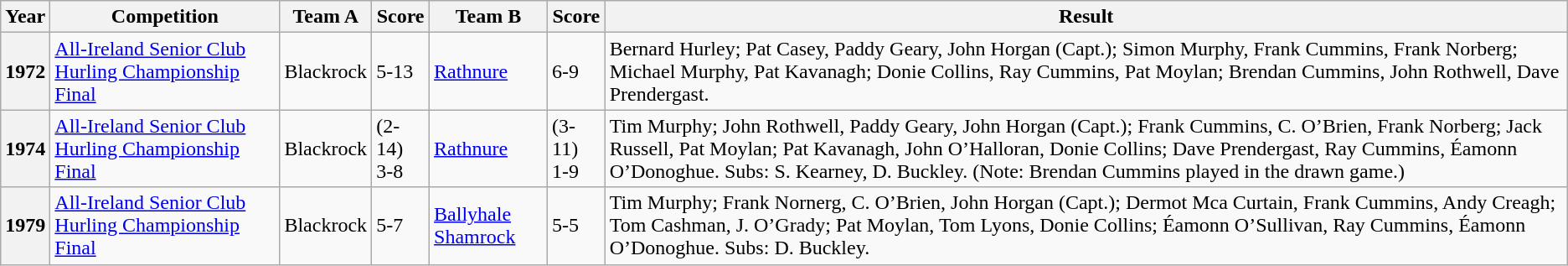<table class="wikitable">
<tr>
<th>Year</th>
<th>Competition</th>
<th>Team A</th>
<th>Score</th>
<th>Team B</th>
<th>Score</th>
<th>Result</th>
</tr>
<tr>
<th>1972</th>
<td><a href='#'>All-Ireland Senior Club Hurling Championship Final</a></td>
<td>Blackrock</td>
<td>5-13</td>
<td><a href='#'>Rathnure</a></td>
<td>6-9</td>
<td>Bernard Hurley; Pat Casey, Paddy Geary, John Horgan (Capt.); Simon Murphy, Frank Cummins, Frank Norberg; Michael Murphy, Pat Kavanagh; Donie Collins, Ray Cummins, Pat Moylan; Brendan Cummins, John Rothwell, Dave Prendergast.</td>
</tr>
<tr>
<th>1974</th>
<td><a href='#'>All-Ireland Senior Club Hurling Championship Final</a></td>
<td>Blackrock</td>
<td>(2-14)<br>3-8</td>
<td><a href='#'>Rathnure</a></td>
<td>(3-11)<br>1-9</td>
<td>Tim Murphy; John Rothwell, Paddy Geary, John Horgan (Capt.); Frank Cummins, C. O’Brien, Frank Norberg; Jack Russell, Pat Moylan; Pat Kavanagh, John O’Halloran, Donie Collins; Dave Prendergast, Ray Cummins, Éamonn O’Donoghue. Subs: S. Kearney, D. Buckley. (Note: Brendan Cummins played in the drawn game.)</td>
</tr>
<tr>
<th>1979</th>
<td><a href='#'>All-Ireland Senior Club Hurling Championship Final</a></td>
<td>Blackrock</td>
<td>5-7</td>
<td><a href='#'>Ballyhale Shamrock</a></td>
<td>5-5</td>
<td>Tim Murphy; Frank Nornerg, C. O’Brien, John Horgan (Capt.); Dermot Mca Curtain, Frank Cummins, Andy Creagh; Tom Cashman, J. O’Grady; Pat Moylan, Tom Lyons, Donie Collins; Éamonn O’Sullivan, Ray Cummins, Éamonn O’Donoghue. Subs: D. Buckley.</td>
</tr>
</table>
